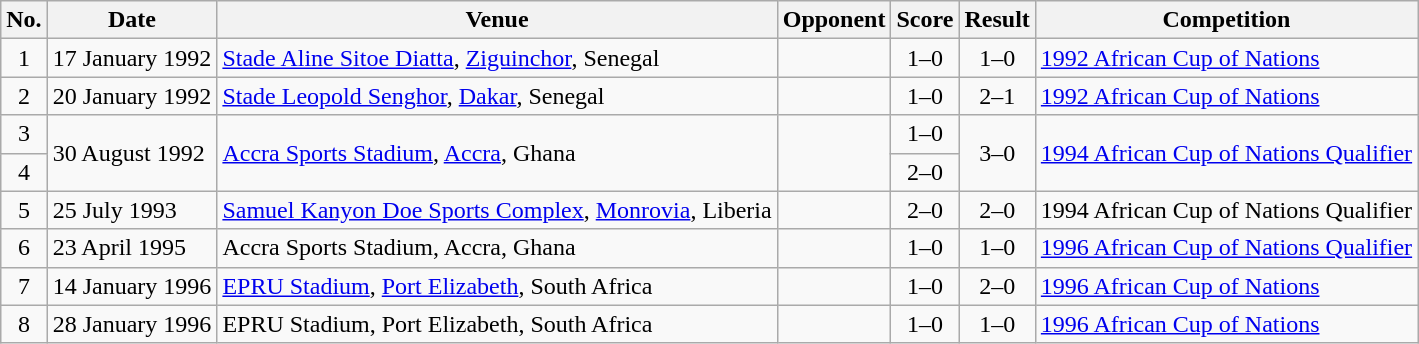<table class="wikitable sortable">
<tr>
<th scope="col">No.</th>
<th scope="col">Date</th>
<th scope="col">Venue</th>
<th scope="col">Opponent</th>
<th scope="col">Score</th>
<th scope="col">Result</th>
<th scope="col">Competition</th>
</tr>
<tr>
<td align="center">1</td>
<td>17 January 1992</td>
<td><a href='#'>Stade Aline Sitoe Diatta</a>, <a href='#'>Ziguinchor</a>, Senegal</td>
<td></td>
<td align="center">1–0</td>
<td align="center">1–0</td>
<td><a href='#'>1992 African Cup of Nations</a></td>
</tr>
<tr>
<td align="center">2</td>
<td>20 January 1992</td>
<td><a href='#'>Stade Leopold Senghor</a>, <a href='#'>Dakar</a>, Senegal</td>
<td></td>
<td align="center">1–0</td>
<td align="center">2–1</td>
<td><a href='#'>1992 African Cup of Nations</a></td>
</tr>
<tr>
<td align="center">3</td>
<td rowspan="2">30 August 1992</td>
<td rowspan="2"><a href='#'>Accra Sports Stadium</a>, <a href='#'>Accra</a>, Ghana</td>
<td rowspan="2"></td>
<td align="center">1–0</td>
<td rowspan="2" align="center">3–0</td>
<td rowspan="2"><a href='#'>1994 African Cup of Nations Qualifier</a></td>
</tr>
<tr>
<td align="center">4</td>
<td align="center">2–0</td>
</tr>
<tr>
<td align="center">5</td>
<td>25 July 1993</td>
<td><a href='#'>Samuel Kanyon Doe Sports Complex</a>, <a href='#'>Monrovia</a>, Liberia</td>
<td></td>
<td align="center">2–0</td>
<td align="center">2–0</td>
<td>1994 African Cup of Nations Qualifier</td>
</tr>
<tr>
<td align="center">6</td>
<td>23 April 1995</td>
<td>Accra Sports Stadium, Accra, Ghana</td>
<td></td>
<td align="center">1–0</td>
<td align="center">1–0</td>
<td><a href='#'>1996 African Cup of Nations Qualifier</a></td>
</tr>
<tr>
<td align="center">7</td>
<td>14 January 1996</td>
<td><a href='#'>EPRU Stadium</a>, <a href='#'>Port Elizabeth</a>, South Africa</td>
<td></td>
<td align="center">1–0</td>
<td align="center">2–0</td>
<td><a href='#'>1996 African Cup of Nations</a></td>
</tr>
<tr>
<td align="center">8</td>
<td>28 January 1996</td>
<td>EPRU Stadium, Port Elizabeth, South Africa</td>
<td></td>
<td align="center">1–0</td>
<td align="center">1–0</td>
<td><a href='#'>1996 African Cup of Nations</a></td>
</tr>
</table>
